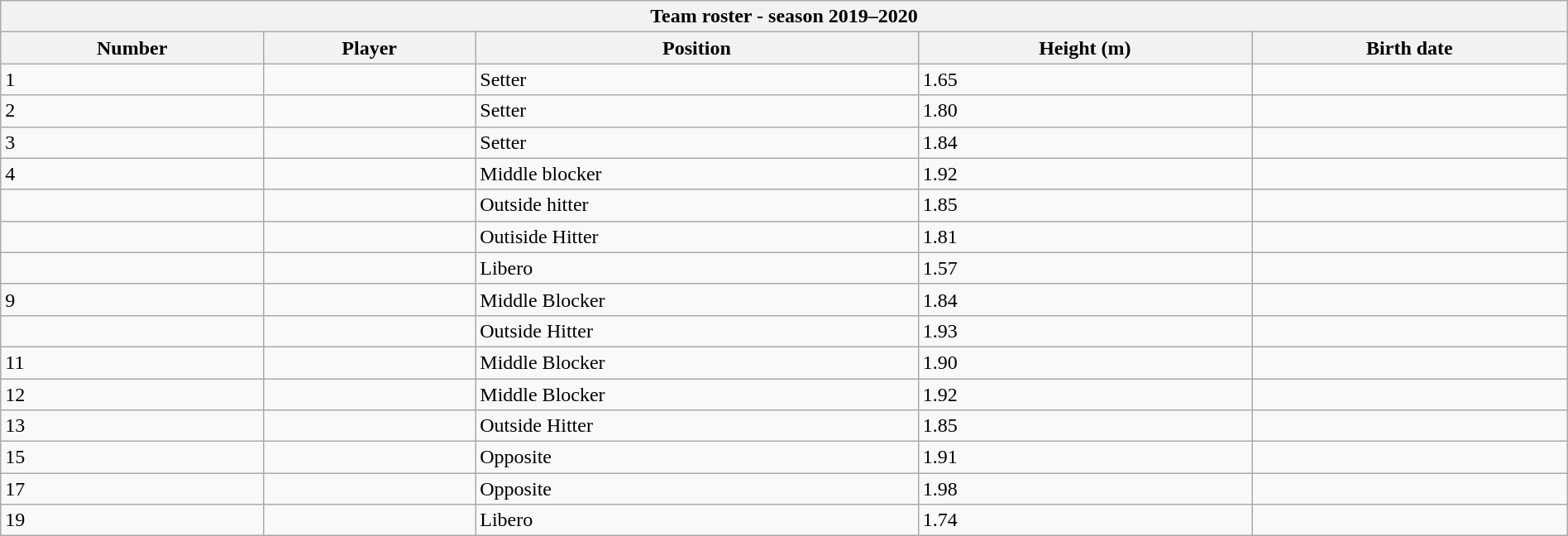<table class="wikitable collapsible collapsed" style="width:100%;">
<tr>
<th colspan=6><strong>Team roster - season 2019–2020</strong></th>
</tr>
<tr>
<th>Number</th>
<th>Player</th>
<th>Position</th>
<th>Height (m)</th>
<th>Birth date</th>
</tr>
<tr>
<td>1</td>
<td align=left> </td>
<td>Setter</td>
<td>1.65</td>
<td align=right></td>
</tr>
<tr>
<td>2</td>
<td align=left> </td>
<td>Setter</td>
<td>1.80</td>
<td align=right></td>
</tr>
<tr>
<td>3</td>
<td align=left> </td>
<td>Setter</td>
<td>1.84</td>
<td align=right></td>
</tr>
<tr>
<td>4</td>
<td align=left> </td>
<td>Middle blocker</td>
<td>1.92</td>
<td align=right></td>
</tr>
<tr>
<td></td>
<td align=left> </td>
<td>Outside hitter</td>
<td>1.85</td>
<td align=right></td>
</tr>
<tr>
<td></td>
<td align=left> </td>
<td>Outiside Hitter</td>
<td>1.81</td>
<td align=right></td>
</tr>
<tr>
<td></td>
<td align=left> </td>
<td>Libero</td>
<td>1.57</td>
<td align=right></td>
</tr>
<tr>
<td>9</td>
<td align=left> </td>
<td>Middle Blocker</td>
<td>1.84</td>
<td align=right></td>
</tr>
<tr>
<td></td>
<td align=left> </td>
<td>Outside Hitter</td>
<td>1.93</td>
<td align=right></td>
</tr>
<tr>
<td>11</td>
<td align=left> </td>
<td>Middle Blocker</td>
<td>1.90</td>
<td align=right></td>
</tr>
<tr>
<td>12</td>
<td align=left> </td>
<td>Middle Blocker</td>
<td>1.92</td>
<td align=right></td>
</tr>
<tr>
<td>13</td>
<td align=left> </td>
<td>Outside Hitter</td>
<td>1.85</td>
<td align=right></td>
</tr>
<tr>
<td>15</td>
<td align=left> </td>
<td>Opposite</td>
<td>1.91</td>
<td align=right></td>
</tr>
<tr>
<td>17</td>
<td align=left> </td>
<td>Opposite</td>
<td>1.98</td>
<td align=right></td>
</tr>
<tr>
<td>19</td>
<td align=left> </td>
<td>Libero</td>
<td>1.74</td>
<td align=right></td>
</tr>
</table>
